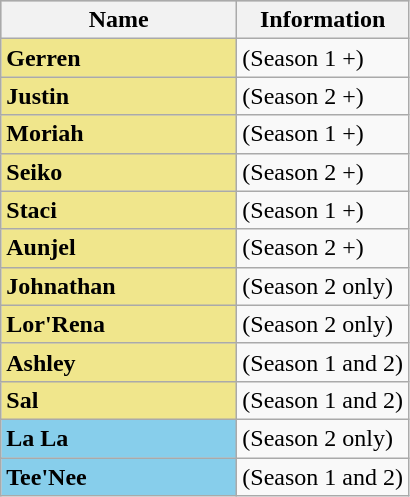<table class="wikitable">
<tr style="background:silver">
<th>Name</th>
<th>Information</th>
</tr>
<tr>
<td bgcolor="khaki" width="150" valign="top"><strong>Gerren</strong></td>
<td>(Season 1 +)</td>
</tr>
<tr>
<td bgcolor="khaki" width="150" valign="top"><strong>Justin</strong></td>
<td>(Season 2 +)</td>
</tr>
<tr>
<td bgcolor="khaki" width="150" valign="top"><strong>Moriah</strong></td>
<td>(Season 1 +)</td>
</tr>
<tr>
<td bgcolor="khaki" width="150" valign="top"><strong>Seiko</strong></td>
<td>(Season 2 +)</td>
</tr>
<tr>
<td bgcolor="khaki" width="150" valign="top"><strong>Staci</strong></td>
<td>(Season 1 +)</td>
</tr>
<tr>
<td bgcolor="khaki" width="150" valign="top"><strong>Aunjel</strong></td>
<td>(Season 2 +)</td>
</tr>
<tr>
<td bgcolor="khaki" width="150" valign="top"><strong>Johnathan</strong></td>
<td>(Season 2 only)</td>
</tr>
<tr>
<td bgcolor="khaki" width="150" valign="top"><strong>Lor'Rena</strong></td>
<td>(Season 2 only)</td>
</tr>
<tr>
<td bgcolor="khaki" width="150" valign="top"><strong>Ashley</strong></td>
<td>(Season 1 and 2)</td>
</tr>
<tr>
<td bgcolor="khaki" width="150" valign="top"><strong>Sal</strong></td>
<td>(Season 1 and 2)</td>
</tr>
<tr>
<td bgcolor="skyblue" width="150" valign="top"><strong>La La</strong></td>
<td>(Season 2 only)</td>
</tr>
<tr>
<td bgcolor="skyblue" width="150" valign="top"><strong>Tee'Nee</strong></td>
<td>(Season 1 and 2)</td>
</tr>
</table>
